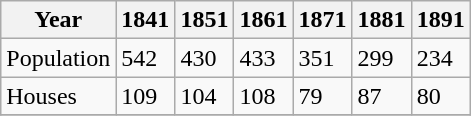<table class="wikitable">
<tr>
<th>Year</th>
<th>1841</th>
<th>1851</th>
<th>1861</th>
<th>1871</th>
<th>1881</th>
<th>1891</th>
</tr>
<tr>
<td>Population</td>
<td>542</td>
<td>430</td>
<td>433</td>
<td>351</td>
<td>299</td>
<td>234</td>
</tr>
<tr>
<td>Houses</td>
<td>109</td>
<td>104</td>
<td>108</td>
<td>79</td>
<td>87</td>
<td>80</td>
</tr>
<tr>
</tr>
</table>
